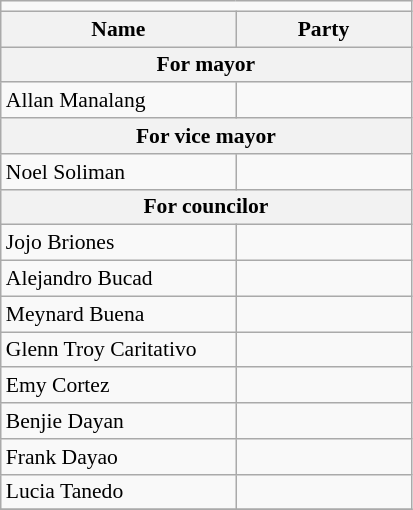<table class=wikitable style="font-size:90%">
<tr>
<td colspan=4 bgcolor=></td>
</tr>
<tr>
<th width=150px>Name</th>
<th colspan=2 width=110px>Party</th>
</tr>
<tr>
<th colspan=3>For mayor</th>
</tr>
<tr>
<td>Allan Manalang</td>
<td></td>
</tr>
<tr>
<th colspan=3>For vice mayor</th>
</tr>
<tr>
<td>Noel Soliman</td>
<td></td>
</tr>
<tr>
<th colspan=3>For councilor</th>
</tr>
<tr>
<td>Jojo Briones</td>
<td></td>
</tr>
<tr>
<td>Alejandro Bucad</td>
<td></td>
</tr>
<tr>
<td>Meynard Buena</td>
<td></td>
</tr>
<tr>
<td>Glenn Troy Caritativo</td>
<td></td>
</tr>
<tr>
<td>Emy Cortez</td>
<td></td>
</tr>
<tr>
<td>Benjie  Dayan</td>
<td></td>
</tr>
<tr>
<td>Frank Dayao</td>
<td></td>
</tr>
<tr>
<td>Lucia Tanedo</td>
<td></td>
</tr>
<tr>
</tr>
</table>
